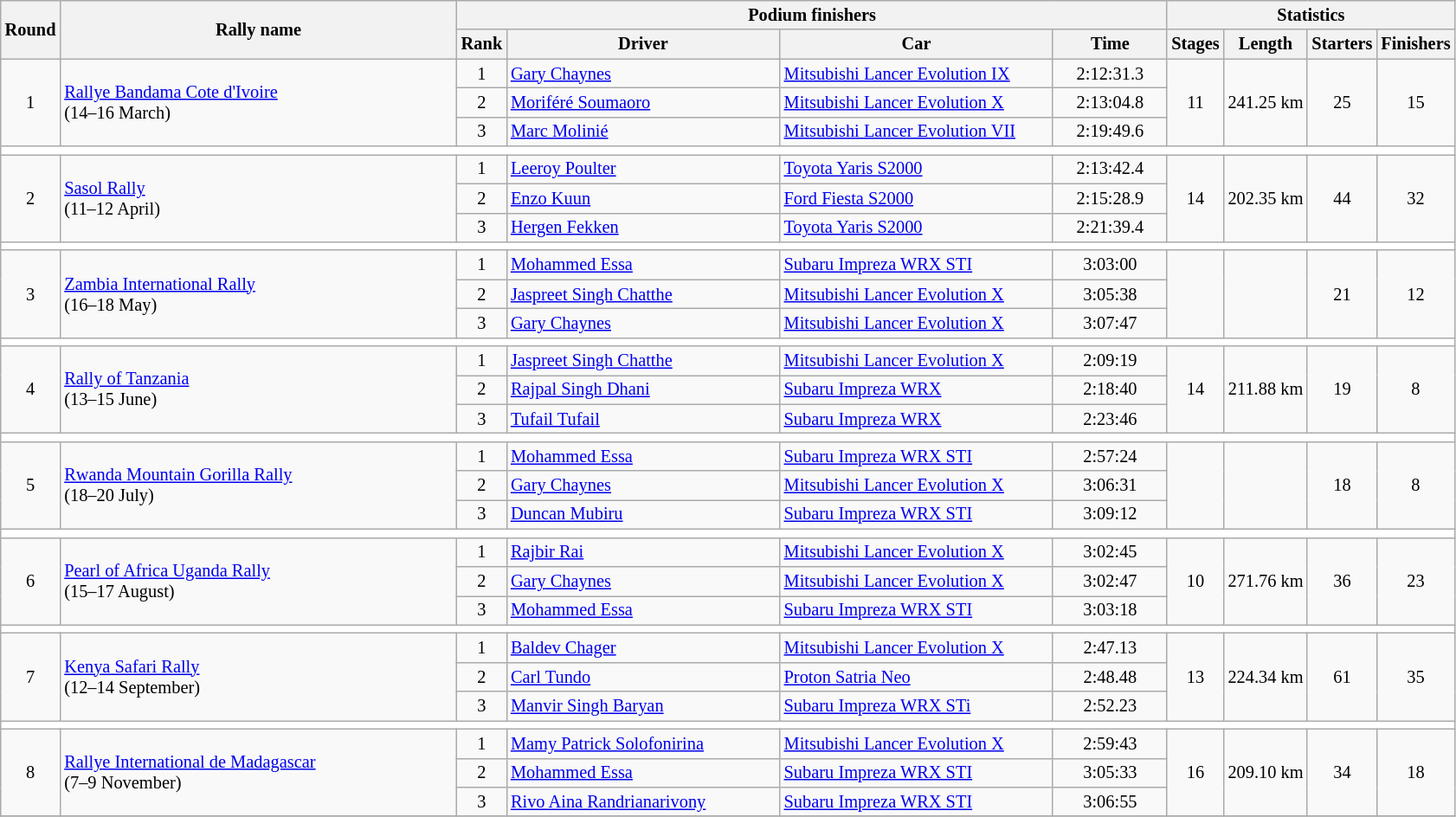<table class="wikitable" style="font-size:85%;">
<tr>
<th rowspan=2>Round</th>
<th style="width:22em" rowspan=2>Rally name</th>
<th colspan=4>Podium finishers</th>
<th colspan=4>Statistics</th>
</tr>
<tr>
<th>Rank</th>
<th style="width:15em">Driver</th>
<th style="width:15em">Car</th>
<th style="width:6em">Time</th>
<th>Stages</th>
<th>Length</th>
<th>Starters</th>
<th>Finishers</th>
</tr>
<tr>
<td rowspan=3 align=center>1</td>
<td rowspan=3> <a href='#'>Rallye Bandama Cote d'Ivoire</a><br>(14–16 March)</td>
<td align=center>1</td>
<td> <a href='#'>Gary Chaynes</a></td>
<td><a href='#'>Mitsubishi Lancer Evolution IX</a></td>
<td align=center>2:12:31.3</td>
<td rowspan=3 align=center>11</td>
<td rowspan=3 align=center>241.25 km</td>
<td rowspan=3 align=center>25</td>
<td rowspan=3 align=center>15</td>
</tr>
<tr>
<td align=center>2</td>
<td> <a href='#'>Moriféré Soumaoro</a></td>
<td><a href='#'>Mitsubishi Lancer Evolution X</a></td>
<td align=center>2:13:04.8</td>
</tr>
<tr>
<td align=center>3</td>
<td> <a href='#'>Marc Molinié</a></td>
<td><a href='#'>Mitsubishi Lancer Evolution VII</a></td>
<td align=center>2:19:49.6</td>
</tr>
<tr style="background:white;">
<td colspan="10"></td>
</tr>
<tr>
<td rowspan=3 align=center>2</td>
<td rowspan=3> <a href='#'>Sasol Rally</a><br>(11–12 April)</td>
<td align=center>1</td>
<td> <a href='#'>Leeroy Poulter</a></td>
<td><a href='#'>Toyota Yaris S2000</a></td>
<td align=center>2:13:42.4</td>
<td rowspan=3 align=center>14</td>
<td rowspan=3 align=center>202.35 km</td>
<td rowspan=3 align=center>44</td>
<td rowspan=3 align=center>32</td>
</tr>
<tr>
<td align=center>2</td>
<td> <a href='#'>Enzo Kuun</a></td>
<td><a href='#'>Ford Fiesta S2000</a></td>
<td align=center>2:15:28.9</td>
</tr>
<tr>
<td align=center>3</td>
<td> <a href='#'>Hergen Fekken</a></td>
<td><a href='#'>Toyota Yaris S2000</a></td>
<td align=center>2:21:39.4</td>
</tr>
<tr style="background:white;">
<td colspan="12"></td>
</tr>
<tr>
<td rowspan=3 align=center>3</td>
<td rowspan=3> <a href='#'>Zambia International Rally</a><br>(16–18 May)</td>
<td align=center>1</td>
<td> <a href='#'>Mohammed Essa</a></td>
<td><a href='#'>Subaru Impreza WRX STI</a></td>
<td align=center>3:03:00</td>
<td rowspan=3 align=center></td>
<td rowspan=3 align=center></td>
<td rowspan=3 align=center>21</td>
<td rowspan=3 align=center>12</td>
</tr>
<tr>
<td align=center>2</td>
<td> <a href='#'>Jaspreet Singh Chatthe</a></td>
<td><a href='#'>Mitsubishi Lancer Evolution X</a></td>
<td align=center>3:05:38</td>
</tr>
<tr>
<td align=center>3</td>
<td> <a href='#'>Gary Chaynes</a></td>
<td><a href='#'>Mitsubishi Lancer Evolution X</a></td>
<td align=center>3:07:47</td>
</tr>
<tr style="background:white;">
<td colspan="12"></td>
</tr>
<tr>
<td rowspan=3 align=center>4</td>
<td rowspan=3> <a href='#'>Rally of Tanzania</a><br>(13–15 June)</td>
<td align=center>1</td>
<td> <a href='#'>Jaspreet Singh Chatthe</a></td>
<td><a href='#'>Mitsubishi Lancer Evolution X</a></td>
<td align=center>2:09:19</td>
<td rowspan=3 align=center>14</td>
<td rowspan=3 align=center>211.88 km</td>
<td rowspan=3 align=center>19</td>
<td rowspan=3 align=center>8</td>
</tr>
<tr>
<td align=center>2</td>
<td> <a href='#'>Rajpal Singh Dhani</a></td>
<td><a href='#'>Subaru Impreza WRX</a></td>
<td align=center>2:18:40</td>
</tr>
<tr>
<td align=center>3</td>
<td> <a href='#'>Tufail Tufail</a></td>
<td><a href='#'>Subaru Impreza WRX</a></td>
<td align=center>2:23:46</td>
</tr>
<tr style="background:white;">
<td colspan="12"></td>
</tr>
<tr>
<td rowspan=3 align=center>5</td>
<td rowspan=3> <a href='#'>Rwanda Mountain Gorilla Rally</a><br>(18–20 July)</td>
<td align=center>1</td>
<td> <a href='#'>Mohammed Essa</a></td>
<td><a href='#'>Subaru Impreza WRX STI</a></td>
<td align=center>2:57:24</td>
<td rowspan=3 align=center></td>
<td rowspan=3 align=center></td>
<td rowspan=3 align=center>18</td>
<td rowspan=3 align=center>8</td>
</tr>
<tr>
<td align=center>2</td>
<td> <a href='#'>Gary Chaynes</a></td>
<td><a href='#'>Mitsubishi Lancer Evolution X</a></td>
<td align=center>3:06:31</td>
</tr>
<tr>
<td align=center>3</td>
<td> <a href='#'>Duncan Mubiru</a></td>
<td><a href='#'>Subaru Impreza WRX STI</a></td>
<td align=center>3:09:12</td>
</tr>
<tr style="background:white;">
<td colspan="12"></td>
</tr>
<tr>
<td rowspan=3 align=center>6</td>
<td rowspan=3> <a href='#'>Pearl of Africa Uganda Rally</a><br>(15–17 August)</td>
<td align=center>1</td>
<td> <a href='#'>Rajbir Rai</a></td>
<td><a href='#'>Mitsubishi Lancer Evolution X</a></td>
<td align=center>3:02:45</td>
<td rowspan=3 align=center>10</td>
<td rowspan=3 align=center>271.76 km</td>
<td rowspan=3 align=center>36</td>
<td rowspan=3 align=center>23</td>
</tr>
<tr>
<td align=center>2</td>
<td> <a href='#'>Gary Chaynes</a></td>
<td><a href='#'>Mitsubishi Lancer Evolution X</a></td>
<td align=center>3:02:47</td>
</tr>
<tr>
<td align=center>3</td>
<td> <a href='#'>Mohammed Essa</a></td>
<td><a href='#'>Subaru Impreza WRX STI</a></td>
<td align=center>3:03:18</td>
</tr>
<tr style="background:white;">
<td colspan="12"></td>
</tr>
<tr>
<td rowspan=3 align=center>7</td>
<td rowspan=3> <a href='#'>Kenya Safari Rally</a><br>(12–14 September)</td>
<td align=center>1</td>
<td> <a href='#'>Baldev Chager</a></td>
<td><a href='#'>Mitsubishi Lancer Evolution X</a></td>
<td align=center>2:47.13</td>
<td rowspan=3 align=center>13</td>
<td rowspan=3 align=center>224.34 km</td>
<td rowspan=3 align=center>61</td>
<td rowspan=3 align=center>35</td>
</tr>
<tr>
<td align=center>2</td>
<td> <a href='#'>Carl Tundo</a></td>
<td><a href='#'>Proton Satria Neo</a></td>
<td align=center>2:48.48</td>
</tr>
<tr>
<td align=center>3</td>
<td> <a href='#'>Manvir Singh Baryan</a></td>
<td><a href='#'>Subaru Impreza WRX STi</a></td>
<td align=center>2:52.23</td>
</tr>
<tr style="background:white;">
<td colspan="12"></td>
</tr>
<tr>
<td rowspan=3 align=center>8</td>
<td rowspan=3> <a href='#'>Rallye International de Madagascar</a><br>(7–9 November)</td>
<td align=center>1</td>
<td> <a href='#'>Mamy Patrick Solofonirina</a></td>
<td><a href='#'>Mitsubishi Lancer Evolution X</a></td>
<td align=center>2:59:43</td>
<td rowspan=3 align=center>16</td>
<td rowspan=3 align=center>209.10 km</td>
<td rowspan=3 align=center>34</td>
<td rowspan=3 align=center>18</td>
</tr>
<tr>
<td align=center>2</td>
<td> <a href='#'>Mohammed Essa</a></td>
<td><a href='#'>Subaru Impreza WRX STI</a></td>
<td align=center>3:05:33</td>
</tr>
<tr>
<td align=center>3</td>
<td> <a href='#'>Rivo Aina Randrianarivony</a></td>
<td><a href='#'>Subaru Impreza WRX STI</a></td>
<td align=center>3:06:55</td>
</tr>
<tr>
</tr>
</table>
